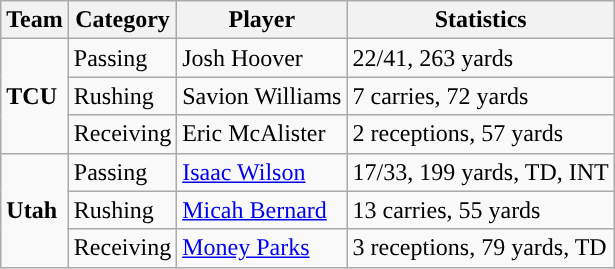<table class="wikitable" style="float: right;">
<tr>
<th>Team</th>
<th>Category</th>
<th>Player</th>
<th>Statistics</th>
</tr>
<tr>
<td rowspan=3><strong>TCU</strong></td>
<td>Passing</td>
<td>Josh Hoover</td>
<td>22/41, 263 yards</td>
</tr>
<tr>
<td>Rushing</td>
<td>Savion Williams</td>
<td>7 carries, 72 yards</td>
</tr>
<tr>
<td>Receiving</td>
<td>Eric McAlister</td>
<td>2 receptions, 57 yards</td>
</tr>
<tr>
<td rowspan=3><strong>Utah</strong></td>
<td>Passing</td>
<td><a href='#'>Isaac Wilson</a></td>
<td>17/33, 199 yards, TD, INT</td>
</tr>
<tr>
<td>Rushing</td>
<td><a href='#'>Micah Bernard</a></td>
<td>13 carries, 55 yards</td>
</tr>
<tr>
<td>Receiving</td>
<td><a href='#'>Money Parks</a></td>
<td>3 receptions, 79 yards, TD</td>
</tr>
</table>
